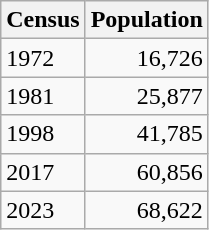<table class="wikitable">
<tr>
<th>Census</th>
<th>Population</th>
</tr>
<tr>
<td>1972</td>
<td style="text-align:right">16,726</td>
</tr>
<tr>
<td>1981</td>
<td style="text-align:right">25,877</td>
</tr>
<tr>
<td>1998</td>
<td style="text-align:right">41,785</td>
</tr>
<tr>
<td>2017</td>
<td style="text-align:right">60,856</td>
</tr>
<tr>
<td>2023</td>
<td style="text-align:right">68,622</td>
</tr>
</table>
